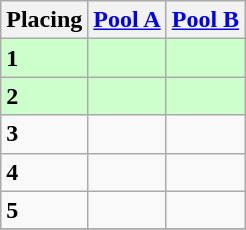<table class=wikitable style="border:1px solid #AAAAAA;">
<tr>
<th>Placing</th>
<th><a href='#'>Pool A</a></th>
<th><a href='#'>Pool B</a></th>
</tr>
<tr style="background: #ccffcc;">
<td><strong>1</strong></td>
<td></td>
<td></td>
</tr>
<tr style="background: #ccffcc;">
<td><strong>2</strong></td>
<td></td>
<td></td>
</tr>
<tr>
<td><strong>3</strong></td>
<td></td>
<td></td>
</tr>
<tr>
<td><strong>4</strong></td>
<td></td>
<td></td>
</tr>
<tr>
<td><strong>5</strong></td>
<td></td>
<td></td>
</tr>
<tr>
</tr>
</table>
